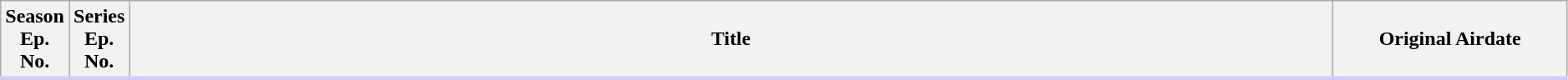<table class="wikitable" width = "99%">
<tr style="border-bottom:3px solid #CCF">
<th width="3%">Season<br>Ep. No.</th>
<th width="3%">Series<br>Ep. No.</th>
<th>Title</th>
<th width="15%">Original Airdate <br>











</th>
</tr>
</table>
